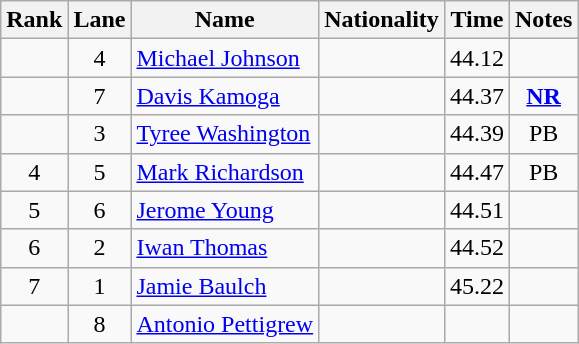<table class="wikitable sortable" style="text-align:center">
<tr>
<th>Rank</th>
<th>Lane</th>
<th>Name</th>
<th>Nationality</th>
<th>Time</th>
<th>Notes</th>
</tr>
<tr>
<td></td>
<td>4</td>
<td align="left"><a href='#'>Michael Johnson</a></td>
<td align=left></td>
<td>44.12</td>
<td></td>
</tr>
<tr>
<td></td>
<td>7</td>
<td align="left"><a href='#'>Davis Kamoga</a></td>
<td align=left></td>
<td>44.37</td>
<td><strong><a href='#'>NR</a></strong></td>
</tr>
<tr>
<td></td>
<td>3</td>
<td align="left"><a href='#'>Tyree Washington</a></td>
<td align=left></td>
<td>44.39</td>
<td>PB</td>
</tr>
<tr>
<td>4</td>
<td>5</td>
<td align="left"><a href='#'>Mark Richardson</a></td>
<td align=left></td>
<td>44.47</td>
<td>PB</td>
</tr>
<tr>
<td>5</td>
<td>6</td>
<td align="left"><a href='#'>Jerome Young</a></td>
<td align=left></td>
<td>44.51</td>
<td></td>
</tr>
<tr>
<td>6</td>
<td>2</td>
<td align="left"><a href='#'>Iwan Thomas</a></td>
<td align=left></td>
<td>44.52</td>
<td></td>
</tr>
<tr>
<td>7</td>
<td>1</td>
<td align="left"><a href='#'>Jamie Baulch</a></td>
<td align=left></td>
<td>45.22</td>
<td></td>
</tr>
<tr>
<td></td>
<td>8</td>
<td align="left"><a href='#'>Antonio Pettigrew</a></td>
<td align=left></td>
<td></td>
<td></td>
</tr>
</table>
